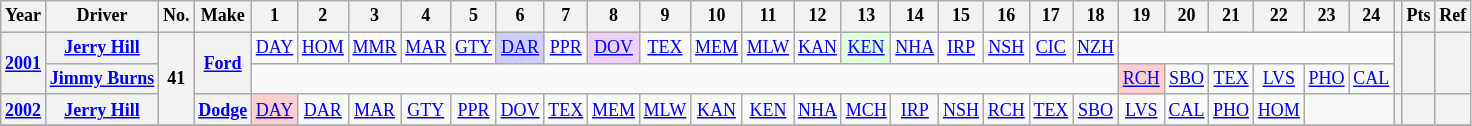<table class="wikitable" style="text-align:center; font-size:75%">
<tr>
<th>Year</th>
<th>Driver</th>
<th>No.</th>
<th>Make</th>
<th>1</th>
<th>2</th>
<th>3</th>
<th>4</th>
<th>5</th>
<th>6</th>
<th>7</th>
<th>8</th>
<th>9</th>
<th>10</th>
<th>11</th>
<th>12</th>
<th>13</th>
<th>14</th>
<th>15</th>
<th>16</th>
<th>17</th>
<th>18</th>
<th>19</th>
<th>20</th>
<th>21</th>
<th>22</th>
<th>23</th>
<th>24</th>
<th></th>
<th>Pts</th>
<th>Ref</th>
</tr>
<tr>
<th rowspan=2><a href='#'>2001</a></th>
<th><a href='#'>Jerry Hill</a></th>
<th rowspan=3>41</th>
<th rowspan=2><a href='#'>Ford</a></th>
<td><a href='#'>DAY</a></td>
<td><a href='#'>HOM</a></td>
<td><a href='#'>MMR</a></td>
<td><a href='#'>MAR</a></td>
<td><a href='#'>GTY</a></td>
<td style="background:#CFCFFF;"><a href='#'>DAR</a><br></td>
<td><a href='#'>PPR</a></td>
<td style="background:#EFCFFF;"><a href='#'>DOV</a><br></td>
<td><a href='#'>TEX</a></td>
<td><a href='#'>MEM</a></td>
<td><a href='#'>MLW</a></td>
<td><a href='#'>KAN</a></td>
<td style="background:#DFFFDF;"><a href='#'>KEN</a><br></td>
<td><a href='#'>NHA</a></td>
<td><a href='#'>IRP</a></td>
<td><a href='#'>NSH</a></td>
<td><a href='#'>CIC</a></td>
<td><a href='#'>NZH</a></td>
<td colspan=6></td>
<th rowspan=2></th>
<th rowspan=2></th>
<th rowspan=2></th>
</tr>
<tr>
<th><a href='#'>Jimmy Burns</a></th>
<td colspan=18></td>
<td style="background:#FFCFCF;"><a href='#'>RCH</a><br></td>
<td><a href='#'>SBO</a></td>
<td><a href='#'>TEX</a></td>
<td><a href='#'>LVS</a></td>
<td><a href='#'>PHO</a></td>
<td><a href='#'>CAL</a></td>
</tr>
<tr>
<th><a href='#'>2002</a></th>
<th><a href='#'>Jerry Hill</a></th>
<th><a href='#'>Dodge</a></th>
<td style="background:#FFCFCF;"><a href='#'>DAY</a><br></td>
<td><a href='#'>DAR</a></td>
<td><a href='#'>MAR</a></td>
<td><a href='#'>GTY</a></td>
<td><a href='#'>PPR</a></td>
<td><a href='#'>DOV</a></td>
<td><a href='#'>TEX</a></td>
<td><a href='#'>MEM</a></td>
<td><a href='#'>MLW</a></td>
<td><a href='#'>KAN</a></td>
<td><a href='#'>KEN</a></td>
<td><a href='#'>NHA</a></td>
<td><a href='#'>MCH</a></td>
<td><a href='#'>IRP</a></td>
<td><a href='#'>NSH</a></td>
<td><a href='#'>RCH</a></td>
<td><a href='#'>TEX</a></td>
<td><a href='#'>SBO</a></td>
<td><a href='#'>LVS</a></td>
<td><a href='#'>CAL</a></td>
<td><a href='#'>PHO</a></td>
<td><a href='#'>HOM</a></td>
<td colspan=2></td>
<th></th>
<th></th>
<th></th>
</tr>
<tr>
</tr>
</table>
